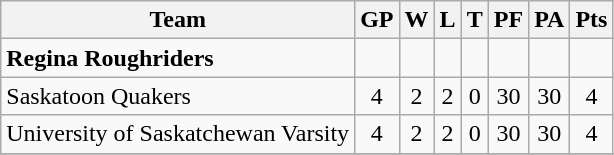<table class="wikitable">
<tr>
<th>Team</th>
<th>GP</th>
<th>W</th>
<th>L</th>
<th>T</th>
<th>PF</th>
<th>PA</th>
<th>Pts</th>
</tr>
<tr align="center">
<td align="left"><strong>Regina Roughriders</strong></td>
<td></td>
<td></td>
<td></td>
<td></td>
<td></td>
<td></td>
<td></td>
</tr>
<tr align="center">
<td align="left">Saskatoon Quakers</td>
<td>4</td>
<td>2</td>
<td>2</td>
<td>0</td>
<td>30</td>
<td>30</td>
<td>4</td>
</tr>
<tr align="center">
<td align="left">University of Saskatchewan Varsity</td>
<td>4</td>
<td>2</td>
<td>2</td>
<td>0</td>
<td>30</td>
<td>30</td>
<td>4</td>
</tr>
<tr align="center">
</tr>
</table>
